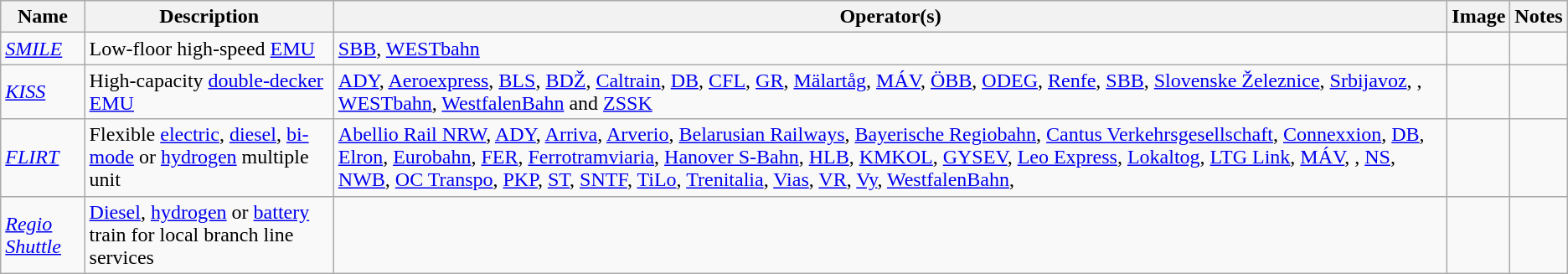<table class="wikitable sortable">
<tr>
<th>Name</th>
<th>Description</th>
<th>Operator(s)</th>
<th>Image</th>
<th>Notes</th>
</tr>
<tr>
<td><a href='#'><em>SMILE</em></a></td>
<td>Low-floor high-speed <a href='#'>EMU</a></td>
<td><a href='#'>SBB</a>, <a href='#'>WESTbahn</a></td>
<td></td>
<td></td>
</tr>
<tr>
<td><a href='#'><em>KISS</em></a></td>
<td>High-capacity <a href='#'>double-decker</a> <a href='#'>EMU</a></td>
<td><a href='#'>ADY</a>, <a href='#'>Aeroexpress</a>, <a href='#'>BLS</a>, <a href='#'>BDŽ</a>, <a href='#'>Caltrain</a>, <a href='#'>DB</a>, <a href='#'>CFL</a>, <a href='#'>GR</a>, <a href='#'>Mälartåg</a>, <a href='#'>MÁV</a>, <a href='#'>ÖBB</a>, <a href='#'>ODEG</a>, <a href='#'>Renfe</a>, <a href='#'>SBB</a>, <a href='#'>Slovenske Železnice</a>, <a href='#'>Srbijavoz</a>, , <a href='#'>WESTbahn</a>, <a href='#'>WestfalenBahn</a> and <a href='#'>ZSSK</a></td>
<td></td>
<td></td>
</tr>
<tr>
<td><a href='#'><em>FLIRT</em></a></td>
<td>Flexible <a href='#'>electric</a>, <a href='#'>diesel</a>, <a href='#'>bi-mode</a> or <a href='#'>hydrogen</a> multiple unit</td>
<td><a href='#'>Abellio Rail NRW</a>, <a href='#'>ADY</a>, <a href='#'>Arriva</a>, <a href='#'>Arverio</a>, <a href='#'>Belarusian Railways</a>, <a href='#'>Bayerische Regiobahn</a>, <a href='#'>Cantus Verkehrsgesellschaft</a>, <a href='#'>Connexxion</a>, <a href='#'>DB</a>, <a href='#'>Elron</a>, <a href='#'>Eurobahn</a>, <a href='#'>FER</a>, <a href='#'>Ferrotramviaria</a>, <a href='#'>Hanover S-Bahn</a>, <a href='#'>HLB</a>, <a href='#'>KMKOL</a>, <a href='#'>GYSEV</a>, <a href='#'>Leo Express</a>, <a href='#'>Lokaltog</a>, <a href='#'>LTG Link</a>, <a href='#'>MÁV</a>, , <a href='#'>NS</a>, <a href='#'>NWB</a>, <a href='#'>OC Transpo</a>, <a href='#'>PKP</a>, <a href='#'>ST</a>, <a href='#'>SNTF</a>, <a href='#'>TiLo</a>, <a href='#'>Trenitalia</a>, <a href='#'>Vias</a>, <a href='#'>VR</a>, <a href='#'>Vy</a>, <a href='#'>WestfalenBahn</a>,</td>
<td></td>
<td></td>
</tr>
<tr>
<td><em><a href='#'>Regio Shuttle</a></em></td>
<td><a href='#'>Diesel</a>, <a href='#'>hydrogen</a> or <a href='#'>battery</a> train for local branch line services</td>
<td></td>
<td></td>
<td></td>
</tr>
</table>
